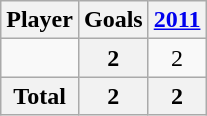<table class="wikitable sortable" style="text-align:center;">
<tr>
<th>Player</th>
<th>Goals</th>
<th><a href='#'>2011</a></th>
</tr>
<tr>
<td align="left"></td>
<th>2</th>
<td>2</td>
</tr>
<tr class="sortbottom">
<th>Total</th>
<th>2</th>
<th>2</th>
</tr>
</table>
